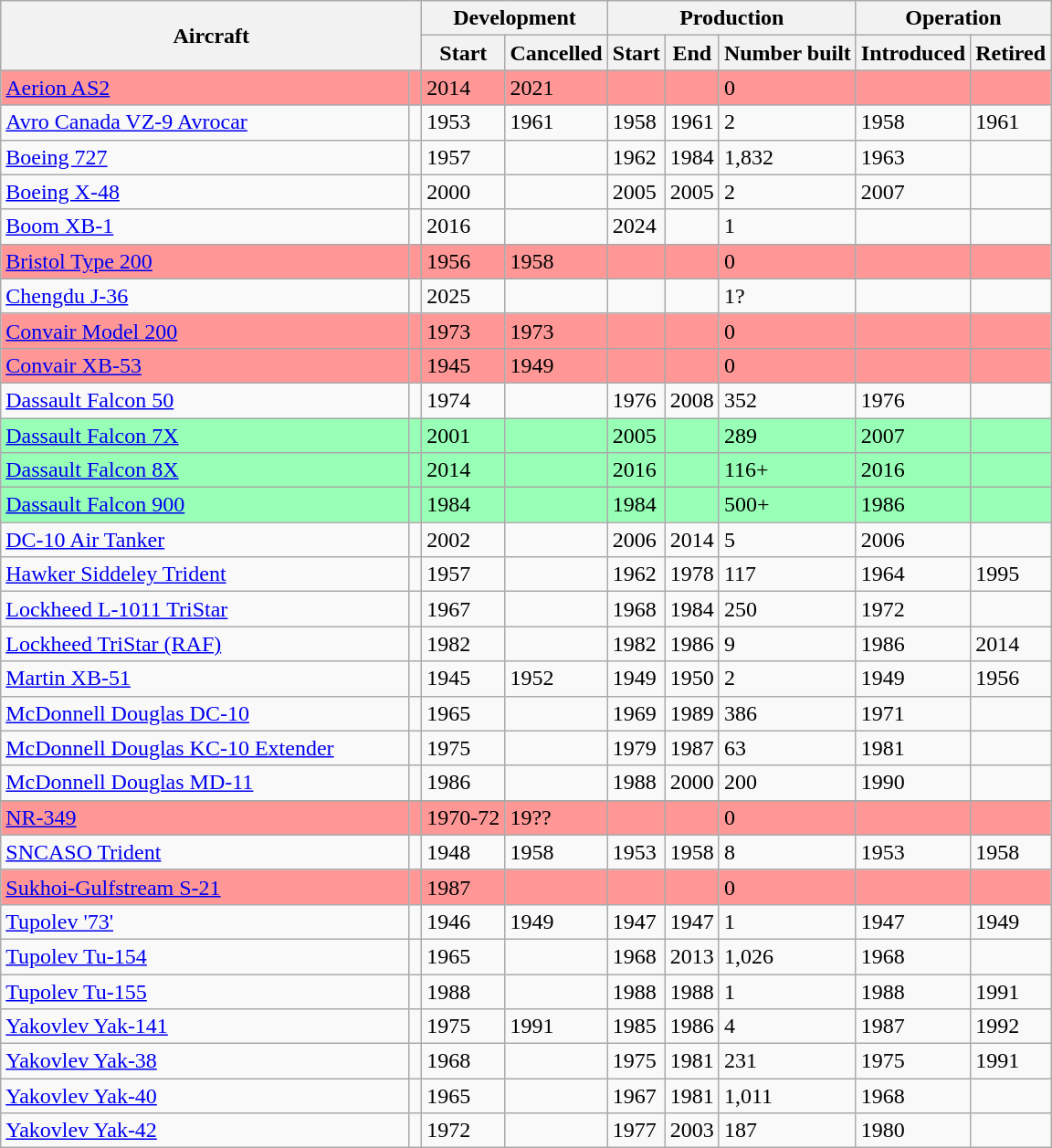<table class="wikitable sortable">
<tr>
<th scope="col" colspan="2" rowspan="2" width="300">Aircraft</th>
<th scope="col" colspan="2">Development</th>
<th scope="col" colspan="3">Production</th>
<th scope="col" colspan="2">Operation</th>
</tr>
<tr>
<th scope="col">Start</th>
<th scope="col">Cancelled</th>
<th scope="col">Start</th>
<th scope="col">End</th>
<th scope="col">Number built</th>
<th scope="col">Introduced</th>
<th scope="col">Retired</th>
</tr>
<tr style="background:#ff9797">
<td><a href='#'>Aerion AS2</a></td>
<td></td>
<td>2014</td>
<td>2021</td>
<td></td>
<td></td>
<td>0</td>
<td></td>
<td></td>
</tr>
<tr>
<td><a href='#'>Avro Canada VZ-9 Avrocar</a></td>
<td></td>
<td>1953</td>
<td>1961</td>
<td>1958</td>
<td>1961</td>
<td>2</td>
<td>1958</td>
<td>1961</td>
</tr>
<tr>
<td><a href='#'>Boeing 727</a></td>
<td></td>
<td>1957</td>
<td></td>
<td>1962</td>
<td>1984</td>
<td>1,832</td>
<td>1963</td>
<td></td>
</tr>
<tr>
<td><a href='#'>Boeing X-48</a></td>
<td></td>
<td>2000</td>
<td></td>
<td>2005</td>
<td>2005</td>
<td>2</td>
<td>2007</td>
<td></td>
</tr>
<tr>
<td><a href='#'>Boom XB-1</a></td>
<td></td>
<td>2016</td>
<td></td>
<td>2024</td>
<td></td>
<td>1</td>
<td></td>
</tr>
<tr style="background:#ff9797">
<td><a href='#'>Bristol Type 200</a></td>
<td></td>
<td>1956</td>
<td>1958</td>
<td></td>
<td></td>
<td>0</td>
<td></td>
<td></td>
</tr>
<tr>
<td><a href='#'>Chengdu J-36</a></td>
<td></td>
<td>2025</td>
<td></td>
<td></td>
<td></td>
<td>1?</td>
<td></td>
<td></td>
</tr>
<tr style="background:#ff9797">
<td><a href='#'>Convair Model 200</a></td>
<td></td>
<td>1973</td>
<td>1973</td>
<td></td>
<td></td>
<td>0</td>
<td></td>
<td></td>
</tr>
<tr style="background:#ff9797">
<td><a href='#'>Convair XB-53</a></td>
<td></td>
<td>1945</td>
<td>1949</td>
<td></td>
<td></td>
<td>0</td>
<td></td>
<td></td>
</tr>
<tr>
<td><a href='#'>Dassault Falcon 50</a></td>
<td></td>
<td>1974</td>
<td></td>
<td>1976</td>
<td>2008</td>
<td>352</td>
<td>1976</td>
</tr>
<tr style="background:#97ffb6">
<td><a href='#'>Dassault Falcon 7X</a></td>
<td></td>
<td>2001</td>
<td></td>
<td>2005</td>
<td></td>
<td>289</td>
<td>2007</td>
<td></td>
</tr>
<tr style="background:#97ffb6">
<td><a href='#'>Dassault Falcon 8X</a></td>
<td></td>
<td>2014</td>
<td></td>
<td>2016</td>
<td></td>
<td>116+</td>
<td>2016</td>
<td></td>
</tr>
<tr style="background:#97ffb6">
<td><a href='#'>Dassault Falcon 900</a></td>
<td></td>
<td>1984</td>
<td></td>
<td>1984</td>
<td></td>
<td>500+</td>
<td>1986</td>
<td></td>
</tr>
<tr>
<td><a href='#'>DC-10 Air Tanker</a></td>
<td></td>
<td>2002</td>
<td></td>
<td>2006</td>
<td>2014</td>
<td>5</td>
<td>2006</td>
<td></td>
</tr>
<tr>
<td><a href='#'>Hawker Siddeley Trident</a></td>
<td></td>
<td>1957</td>
<td></td>
<td>1962</td>
<td>1978</td>
<td>117</td>
<td>1964</td>
<td>1995</td>
</tr>
<tr>
<td><a href='#'>Lockheed L-1011 TriStar</a></td>
<td></td>
<td>1967</td>
<td></td>
<td>1968</td>
<td>1984</td>
<td>250</td>
<td>1972</td>
<td></td>
</tr>
<tr>
<td><a href='#'>Lockheed TriStar (RAF)</a></td>
<td></td>
<td>1982</td>
<td></td>
<td>1982</td>
<td>1986</td>
<td>9</td>
<td>1986</td>
<td>2014</td>
</tr>
<tr>
<td><a href='#'>Martin XB-51</a></td>
<td></td>
<td>1945</td>
<td>1952</td>
<td>1949</td>
<td>1950</td>
<td>2</td>
<td>1949</td>
<td>1956</td>
</tr>
<tr>
<td><a href='#'>McDonnell Douglas DC-10</a></td>
<td></td>
<td>1965</td>
<td></td>
<td>1969</td>
<td>1989</td>
<td>386</td>
<td>1971</td>
<td></td>
</tr>
<tr>
<td><a href='#'>McDonnell Douglas KC-10 Extender</a></td>
<td></td>
<td>1975</td>
<td></td>
<td>1979</td>
<td>1987</td>
<td>63</td>
<td>1981</td>
<td></td>
</tr>
<tr>
<td><a href='#'>McDonnell Douglas MD-11</a></td>
<td></td>
<td>1986</td>
<td></td>
<td>1988</td>
<td>2000</td>
<td>200</td>
<td>1990</td>
</tr>
<tr>
</tr>
<tr style="background:#ff9797">
<td><a href='#'>NR-349</a></td>
<td></td>
<td>1970-72</td>
<td>19??</td>
<td></td>
<td></td>
<td>0</td>
<td></td>
<td></td>
</tr>
<tr>
<td><a href='#'>SNCASO Trident</a></td>
<td></td>
<td>1948</td>
<td>1958</td>
<td>1953</td>
<td>1958</td>
<td>8</td>
<td>1953</td>
<td>1958</td>
</tr>
<tr style="background:#ff9797">
<td><a href='#'>Sukhoi-Gulfstream S-21</a></td>
<td></td>
<td>1987</td>
<td></td>
<td></td>
<td></td>
<td>0</td>
<td></td>
<td></td>
</tr>
<tr>
<td><a href='#'>Tupolev '73'</a></td>
<td></td>
<td>1946</td>
<td>1949</td>
<td>1947</td>
<td>1947</td>
<td>1</td>
<td>1947</td>
<td>1949</td>
</tr>
<tr>
<td><a href='#'>Tupolev Tu-154</a></td>
<td></td>
<td>1965</td>
<td></td>
<td>1968</td>
<td>2013</td>
<td>1,026</td>
<td>1968</td>
<td></td>
</tr>
<tr>
<td><a href='#'>Tupolev Tu-155</a></td>
<td></td>
<td>1988</td>
<td></td>
<td>1988</td>
<td>1988</td>
<td>1</td>
<td>1988</td>
<td>1991</td>
</tr>
<tr>
<td><a href='#'>Yakovlev Yak-141</a></td>
<td></td>
<td>1975</td>
<td>1991</td>
<td>1985</td>
<td>1986</td>
<td>4</td>
<td>1987</td>
<td>1992</td>
</tr>
<tr>
<td><a href='#'>Yakovlev Yak-38</a></td>
<td></td>
<td>1968</td>
<td></td>
<td>1975</td>
<td>1981</td>
<td>231</td>
<td>1975</td>
<td>1991</td>
</tr>
<tr>
<td><a href='#'>Yakovlev Yak-40</a></td>
<td></td>
<td>1965</td>
<td></td>
<td>1967</td>
<td>1981</td>
<td>1,011</td>
<td>1968</td>
<td></td>
</tr>
<tr>
<td><a href='#'>Yakovlev Yak-42</a></td>
<td></td>
<td>1972</td>
<td></td>
<td>1977</td>
<td>2003</td>
<td>187</td>
<td>1980</td>
<td></td>
</tr>
</table>
